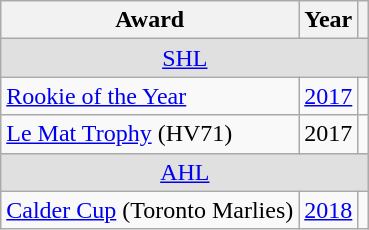<table class="wikitable">
<tr>
<th>Award</th>
<th>Year</th>
<th></th>
</tr>
<tr ALIGN="center" bgcolor="#e0e0e0">
<td colspan="3"><a href='#'>SHL</a></td>
</tr>
<tr>
<td><a href='#'>Rookie of the Year</a></td>
<td><a href='#'>2017</a></td>
<td></td>
</tr>
<tr>
<td><a href='#'>Le Mat Trophy</a> (HV71)</td>
<td>2017</td>
<td></td>
</tr>
<tr ALIGN="center" bgcolor="#e0e0e0">
<td colspan="3"><a href='#'>AHL</a></td>
</tr>
<tr>
<td><a href='#'>Calder Cup</a> (Toronto Marlies)</td>
<td><a href='#'>2018</a></td>
<td></td>
</tr>
</table>
